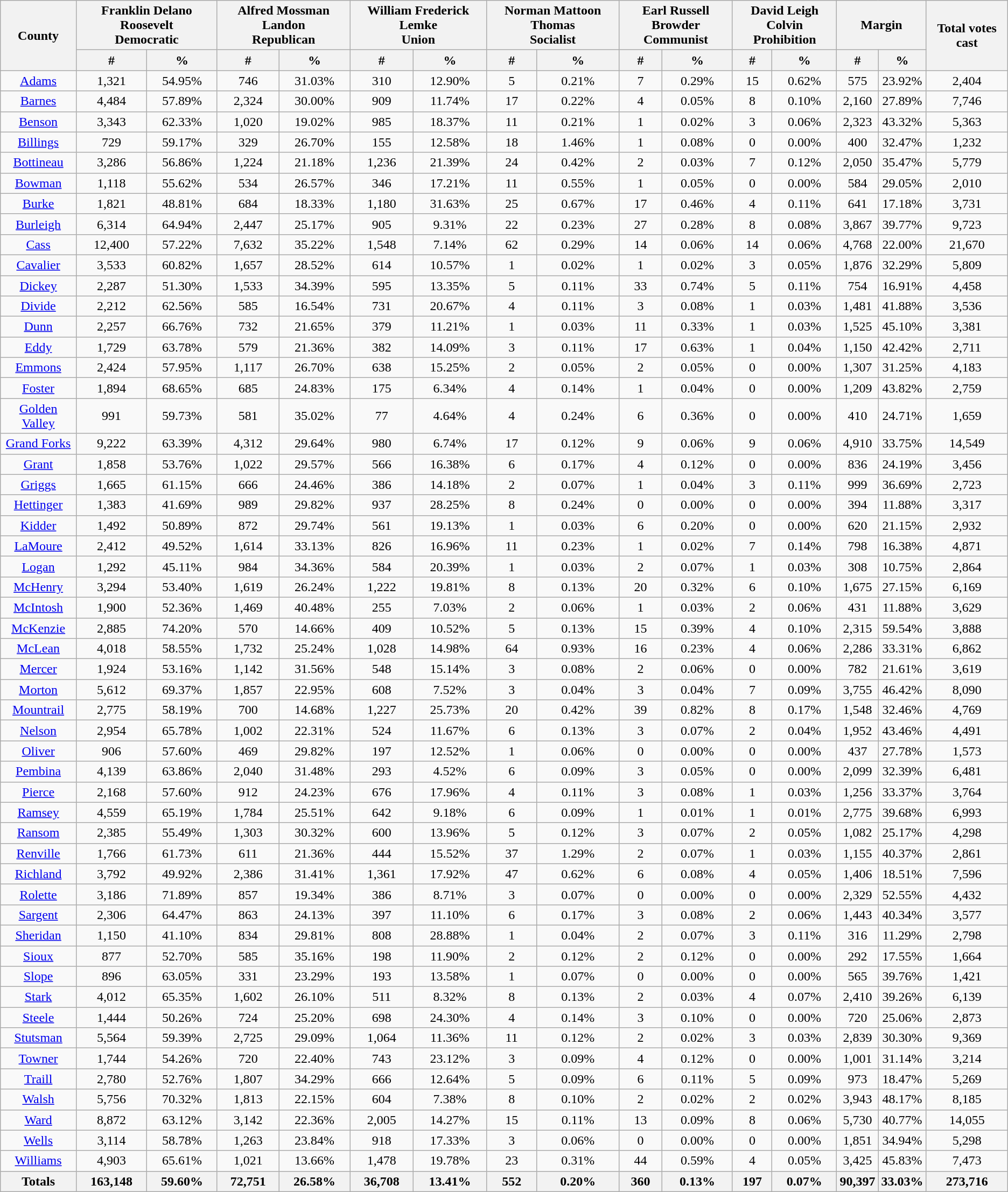<table class="wikitable sortable">
<tr>
<th rowspan="2">County</th>
<th colspan="2">Franklin Delano Roosevelt<br>Democratic</th>
<th colspan="2">Alfred Mossman Landon<br>Republican</th>
<th colspan="2">William Frederick Lemke<br>Union</th>
<th colspan="2">Norman Mattoon Thomas<br>Socialist</th>
<th colspan="2">Earl Russell Browder<br>Communist</th>
<th colspan="2">David Leigh Colvin<br>Prohibition</th>
<th colspan="2">Margin</th>
<th rowspan="2">Total votes cast</th>
</tr>
<tr style="text-align:center;">
<th data-sort-type="number">#</th>
<th data-sort-type="number">%</th>
<th data-sort-type="number">#</th>
<th data-sort-type="number">%</th>
<th data-sort-type="number">#</th>
<th data-sort-type="number">%</th>
<th data-sort-type="number">#</th>
<th data-sort-type="number">%</th>
<th data-sort-type="number">#</th>
<th data-sort-type="number">%</th>
<th data-sort-type="number">#</th>
<th data-sort-type="number">%</th>
<th data-sort-type="number">#</th>
<th data-sort-type="number">%</th>
</tr>
<tr style="text-align:center;">
<td><a href='#'>Adams</a></td>
<td>1,321</td>
<td>54.95%</td>
<td>746</td>
<td>31.03%</td>
<td>310</td>
<td>12.90%</td>
<td>5</td>
<td>0.21%</td>
<td>7</td>
<td>0.29%</td>
<td>15</td>
<td>0.62%</td>
<td>575</td>
<td>23.92%</td>
<td>2,404</td>
</tr>
<tr style="text-align:center;">
<td><a href='#'>Barnes</a></td>
<td>4,484</td>
<td>57.89%</td>
<td>2,324</td>
<td>30.00%</td>
<td>909</td>
<td>11.74%</td>
<td>17</td>
<td>0.22%</td>
<td>4</td>
<td>0.05%</td>
<td>8</td>
<td>0.10%</td>
<td>2,160</td>
<td>27.89%</td>
<td>7,746</td>
</tr>
<tr style="text-align:center;">
<td><a href='#'>Benson</a></td>
<td>3,343</td>
<td>62.33%</td>
<td>1,020</td>
<td>19.02%</td>
<td>985</td>
<td>18.37%</td>
<td>11</td>
<td>0.21%</td>
<td>1</td>
<td>0.02%</td>
<td>3</td>
<td>0.06%</td>
<td>2,323</td>
<td>43.32%</td>
<td>5,363</td>
</tr>
<tr style="text-align:center;">
<td><a href='#'>Billings</a></td>
<td>729</td>
<td>59.17%</td>
<td>329</td>
<td>26.70%</td>
<td>155</td>
<td>12.58%</td>
<td>18</td>
<td>1.46%</td>
<td>1</td>
<td>0.08%</td>
<td>0</td>
<td>0.00%</td>
<td>400</td>
<td>32.47%</td>
<td>1,232</td>
</tr>
<tr style="text-align:center;">
<td><a href='#'>Bottineau</a></td>
<td>3,286</td>
<td>56.86%</td>
<td>1,224</td>
<td>21.18%</td>
<td>1,236</td>
<td>21.39%</td>
<td>24</td>
<td>0.42%</td>
<td>2</td>
<td>0.03%</td>
<td>7</td>
<td>0.12%</td>
<td>2,050</td>
<td>35.47%</td>
<td>5,779</td>
</tr>
<tr style="text-align:center;">
<td><a href='#'>Bowman</a></td>
<td>1,118</td>
<td>55.62%</td>
<td>534</td>
<td>26.57%</td>
<td>346</td>
<td>17.21%</td>
<td>11</td>
<td>0.55%</td>
<td>1</td>
<td>0.05%</td>
<td>0</td>
<td>0.00%</td>
<td>584</td>
<td>29.05%</td>
<td>2,010</td>
</tr>
<tr style="text-align:center;">
<td><a href='#'>Burke</a></td>
<td>1,821</td>
<td>48.81%</td>
<td>684</td>
<td>18.33%</td>
<td>1,180</td>
<td>31.63%</td>
<td>25</td>
<td>0.67%</td>
<td>17</td>
<td>0.46%</td>
<td>4</td>
<td>0.11%</td>
<td>641</td>
<td>17.18%</td>
<td>3,731</td>
</tr>
<tr style="text-align:center;">
<td><a href='#'>Burleigh</a></td>
<td>6,314</td>
<td>64.94%</td>
<td>2,447</td>
<td>25.17%</td>
<td>905</td>
<td>9.31%</td>
<td>22</td>
<td>0.23%</td>
<td>27</td>
<td>0.28%</td>
<td>8</td>
<td>0.08%</td>
<td>3,867</td>
<td>39.77%</td>
<td>9,723</td>
</tr>
<tr style="text-align:center;">
<td><a href='#'>Cass</a></td>
<td>12,400</td>
<td>57.22%</td>
<td>7,632</td>
<td>35.22%</td>
<td>1,548</td>
<td>7.14%</td>
<td>62</td>
<td>0.29%</td>
<td>14</td>
<td>0.06%</td>
<td>14</td>
<td>0.06%</td>
<td>4,768</td>
<td>22.00%</td>
<td>21,670</td>
</tr>
<tr style="text-align:center;">
<td><a href='#'>Cavalier</a></td>
<td>3,533</td>
<td>60.82%</td>
<td>1,657</td>
<td>28.52%</td>
<td>614</td>
<td>10.57%</td>
<td>1</td>
<td>0.02%</td>
<td>1</td>
<td>0.02%</td>
<td>3</td>
<td>0.05%</td>
<td>1,876</td>
<td>32.29%</td>
<td>5,809</td>
</tr>
<tr style="text-align:center;">
<td><a href='#'>Dickey</a></td>
<td>2,287</td>
<td>51.30%</td>
<td>1,533</td>
<td>34.39%</td>
<td>595</td>
<td>13.35%</td>
<td>5</td>
<td>0.11%</td>
<td>33</td>
<td>0.74%</td>
<td>5</td>
<td>0.11%</td>
<td>754</td>
<td>16.91%</td>
<td>4,458</td>
</tr>
<tr style="text-align:center;">
<td><a href='#'>Divide</a></td>
<td>2,212</td>
<td>62.56%</td>
<td>585</td>
<td>16.54%</td>
<td>731</td>
<td>20.67%</td>
<td>4</td>
<td>0.11%</td>
<td>3</td>
<td>0.08%</td>
<td>1</td>
<td>0.03%</td>
<td>1,481</td>
<td>41.88%</td>
<td>3,536</td>
</tr>
<tr style="text-align:center;">
<td><a href='#'>Dunn</a></td>
<td>2,257</td>
<td>66.76%</td>
<td>732</td>
<td>21.65%</td>
<td>379</td>
<td>11.21%</td>
<td>1</td>
<td>0.03%</td>
<td>11</td>
<td>0.33%</td>
<td>1</td>
<td>0.03%</td>
<td>1,525</td>
<td>45.10%</td>
<td>3,381</td>
</tr>
<tr style="text-align:center;">
<td><a href='#'>Eddy</a></td>
<td>1,729</td>
<td>63.78%</td>
<td>579</td>
<td>21.36%</td>
<td>382</td>
<td>14.09%</td>
<td>3</td>
<td>0.11%</td>
<td>17</td>
<td>0.63%</td>
<td>1</td>
<td>0.04%</td>
<td>1,150</td>
<td>42.42%</td>
<td>2,711</td>
</tr>
<tr style="text-align:center;">
<td><a href='#'>Emmons</a></td>
<td>2,424</td>
<td>57.95%</td>
<td>1,117</td>
<td>26.70%</td>
<td>638</td>
<td>15.25%</td>
<td>2</td>
<td>0.05%</td>
<td>2</td>
<td>0.05%</td>
<td>0</td>
<td>0.00%</td>
<td>1,307</td>
<td>31.25%</td>
<td>4,183</td>
</tr>
<tr style="text-align:center;">
<td><a href='#'>Foster</a></td>
<td>1,894</td>
<td>68.65%</td>
<td>685</td>
<td>24.83%</td>
<td>175</td>
<td>6.34%</td>
<td>4</td>
<td>0.14%</td>
<td>1</td>
<td>0.04%</td>
<td>0</td>
<td>0.00%</td>
<td>1,209</td>
<td>43.82%</td>
<td>2,759</td>
</tr>
<tr style="text-align:center;">
<td><a href='#'>Golden Valley</a></td>
<td>991</td>
<td>59.73%</td>
<td>581</td>
<td>35.02%</td>
<td>77</td>
<td>4.64%</td>
<td>4</td>
<td>0.24%</td>
<td>6</td>
<td>0.36%</td>
<td>0</td>
<td>0.00%</td>
<td>410</td>
<td>24.71%</td>
<td>1,659</td>
</tr>
<tr style="text-align:center;">
<td><a href='#'>Grand Forks</a></td>
<td>9,222</td>
<td>63.39%</td>
<td>4,312</td>
<td>29.64%</td>
<td>980</td>
<td>6.74%</td>
<td>17</td>
<td>0.12%</td>
<td>9</td>
<td>0.06%</td>
<td>9</td>
<td>0.06%</td>
<td>4,910</td>
<td>33.75%</td>
<td>14,549</td>
</tr>
<tr style="text-align:center;">
<td><a href='#'>Grant</a></td>
<td>1,858</td>
<td>53.76%</td>
<td>1,022</td>
<td>29.57%</td>
<td>566</td>
<td>16.38%</td>
<td>6</td>
<td>0.17%</td>
<td>4</td>
<td>0.12%</td>
<td>0</td>
<td>0.00%</td>
<td>836</td>
<td>24.19%</td>
<td>3,456</td>
</tr>
<tr style="text-align:center;">
<td><a href='#'>Griggs</a></td>
<td>1,665</td>
<td>61.15%</td>
<td>666</td>
<td>24.46%</td>
<td>386</td>
<td>14.18%</td>
<td>2</td>
<td>0.07%</td>
<td>1</td>
<td>0.04%</td>
<td>3</td>
<td>0.11%</td>
<td>999</td>
<td>36.69%</td>
<td>2,723</td>
</tr>
<tr style="text-align:center;">
<td><a href='#'>Hettinger</a></td>
<td>1,383</td>
<td>41.69%</td>
<td>989</td>
<td>29.82%</td>
<td>937</td>
<td>28.25%</td>
<td>8</td>
<td>0.24%</td>
<td>0</td>
<td>0.00%</td>
<td>0</td>
<td>0.00%</td>
<td>394</td>
<td>11.88%</td>
<td>3,317</td>
</tr>
<tr style="text-align:center;">
<td><a href='#'>Kidder</a></td>
<td>1,492</td>
<td>50.89%</td>
<td>872</td>
<td>29.74%</td>
<td>561</td>
<td>19.13%</td>
<td>1</td>
<td>0.03%</td>
<td>6</td>
<td>0.20%</td>
<td>0</td>
<td>0.00%</td>
<td>620</td>
<td>21.15%</td>
<td>2,932</td>
</tr>
<tr style="text-align:center;">
<td><a href='#'>LaMoure</a></td>
<td>2,412</td>
<td>49.52%</td>
<td>1,614</td>
<td>33.13%</td>
<td>826</td>
<td>16.96%</td>
<td>11</td>
<td>0.23%</td>
<td>1</td>
<td>0.02%</td>
<td>7</td>
<td>0.14%</td>
<td>798</td>
<td>16.38%</td>
<td>4,871</td>
</tr>
<tr style="text-align:center;">
<td><a href='#'>Logan</a></td>
<td>1,292</td>
<td>45.11%</td>
<td>984</td>
<td>34.36%</td>
<td>584</td>
<td>20.39%</td>
<td>1</td>
<td>0.03%</td>
<td>2</td>
<td>0.07%</td>
<td>1</td>
<td>0.03%</td>
<td>308</td>
<td>10.75%</td>
<td>2,864</td>
</tr>
<tr style="text-align:center;">
<td><a href='#'>McHenry</a></td>
<td>3,294</td>
<td>53.40%</td>
<td>1,619</td>
<td>26.24%</td>
<td>1,222</td>
<td>19.81%</td>
<td>8</td>
<td>0.13%</td>
<td>20</td>
<td>0.32%</td>
<td>6</td>
<td>0.10%</td>
<td>1,675</td>
<td>27.15%</td>
<td>6,169</td>
</tr>
<tr style="text-align:center;">
<td><a href='#'>McIntosh</a></td>
<td>1,900</td>
<td>52.36%</td>
<td>1,469</td>
<td>40.48%</td>
<td>255</td>
<td>7.03%</td>
<td>2</td>
<td>0.06%</td>
<td>1</td>
<td>0.03%</td>
<td>2</td>
<td>0.06%</td>
<td>431</td>
<td>11.88%</td>
<td>3,629</td>
</tr>
<tr style="text-align:center;">
<td><a href='#'>McKenzie</a></td>
<td>2,885</td>
<td>74.20%</td>
<td>570</td>
<td>14.66%</td>
<td>409</td>
<td>10.52%</td>
<td>5</td>
<td>0.13%</td>
<td>15</td>
<td>0.39%</td>
<td>4</td>
<td>0.10%</td>
<td>2,315</td>
<td>59.54%</td>
<td>3,888</td>
</tr>
<tr style="text-align:center;">
<td><a href='#'>McLean</a></td>
<td>4,018</td>
<td>58.55%</td>
<td>1,732</td>
<td>25.24%</td>
<td>1,028</td>
<td>14.98%</td>
<td>64</td>
<td>0.93%</td>
<td>16</td>
<td>0.23%</td>
<td>4</td>
<td>0.06%</td>
<td>2,286</td>
<td>33.31%</td>
<td>6,862</td>
</tr>
<tr style="text-align:center;">
<td><a href='#'>Mercer</a></td>
<td>1,924</td>
<td>53.16%</td>
<td>1,142</td>
<td>31.56%</td>
<td>548</td>
<td>15.14%</td>
<td>3</td>
<td>0.08%</td>
<td>2</td>
<td>0.06%</td>
<td>0</td>
<td>0.00%</td>
<td>782</td>
<td>21.61%</td>
<td>3,619</td>
</tr>
<tr style="text-align:center;">
<td><a href='#'>Morton</a></td>
<td>5,612</td>
<td>69.37%</td>
<td>1,857</td>
<td>22.95%</td>
<td>608</td>
<td>7.52%</td>
<td>3</td>
<td>0.04%</td>
<td>3</td>
<td>0.04%</td>
<td>7</td>
<td>0.09%</td>
<td>3,755</td>
<td>46.42%</td>
<td>8,090</td>
</tr>
<tr style="text-align:center;">
<td><a href='#'>Mountrail</a></td>
<td>2,775</td>
<td>58.19%</td>
<td>700</td>
<td>14.68%</td>
<td>1,227</td>
<td>25.73%</td>
<td>20</td>
<td>0.42%</td>
<td>39</td>
<td>0.82%</td>
<td>8</td>
<td>0.17%</td>
<td>1,548</td>
<td>32.46%</td>
<td>4,769</td>
</tr>
<tr style="text-align:center;">
<td><a href='#'>Nelson</a></td>
<td>2,954</td>
<td>65.78%</td>
<td>1,002</td>
<td>22.31%</td>
<td>524</td>
<td>11.67%</td>
<td>6</td>
<td>0.13%</td>
<td>3</td>
<td>0.07%</td>
<td>2</td>
<td>0.04%</td>
<td>1,952</td>
<td>43.46%</td>
<td>4,491</td>
</tr>
<tr style="text-align:center;">
<td><a href='#'>Oliver</a></td>
<td>906</td>
<td>57.60%</td>
<td>469</td>
<td>29.82%</td>
<td>197</td>
<td>12.52%</td>
<td>1</td>
<td>0.06%</td>
<td>0</td>
<td>0.00%</td>
<td>0</td>
<td>0.00%</td>
<td>437</td>
<td>27.78%</td>
<td>1,573</td>
</tr>
<tr style="text-align:center;">
<td><a href='#'>Pembina</a></td>
<td>4,139</td>
<td>63.86%</td>
<td>2,040</td>
<td>31.48%</td>
<td>293</td>
<td>4.52%</td>
<td>6</td>
<td>0.09%</td>
<td>3</td>
<td>0.05%</td>
<td>0</td>
<td>0.00%</td>
<td>2,099</td>
<td>32.39%</td>
<td>6,481</td>
</tr>
<tr style="text-align:center;">
<td><a href='#'>Pierce</a></td>
<td>2,168</td>
<td>57.60%</td>
<td>912</td>
<td>24.23%</td>
<td>676</td>
<td>17.96%</td>
<td>4</td>
<td>0.11%</td>
<td>3</td>
<td>0.08%</td>
<td>1</td>
<td>0.03%</td>
<td>1,256</td>
<td>33.37%</td>
<td>3,764</td>
</tr>
<tr style="text-align:center;">
<td><a href='#'>Ramsey</a></td>
<td>4,559</td>
<td>65.19%</td>
<td>1,784</td>
<td>25.51%</td>
<td>642</td>
<td>9.18%</td>
<td>6</td>
<td>0.09%</td>
<td>1</td>
<td>0.01%</td>
<td>1</td>
<td>0.01%</td>
<td>2,775</td>
<td>39.68%</td>
<td>6,993</td>
</tr>
<tr style="text-align:center;">
<td><a href='#'>Ransom</a></td>
<td>2,385</td>
<td>55.49%</td>
<td>1,303</td>
<td>30.32%</td>
<td>600</td>
<td>13.96%</td>
<td>5</td>
<td>0.12%</td>
<td>3</td>
<td>0.07%</td>
<td>2</td>
<td>0.05%</td>
<td>1,082</td>
<td>25.17%</td>
<td>4,298</td>
</tr>
<tr style="text-align:center;">
<td><a href='#'>Renville</a></td>
<td>1,766</td>
<td>61.73%</td>
<td>611</td>
<td>21.36%</td>
<td>444</td>
<td>15.52%</td>
<td>37</td>
<td>1.29%</td>
<td>2</td>
<td>0.07%</td>
<td>1</td>
<td>0.03%</td>
<td>1,155</td>
<td>40.37%</td>
<td>2,861</td>
</tr>
<tr style="text-align:center;">
<td><a href='#'>Richland</a></td>
<td>3,792</td>
<td>49.92%</td>
<td>2,386</td>
<td>31.41%</td>
<td>1,361</td>
<td>17.92%</td>
<td>47</td>
<td>0.62%</td>
<td>6</td>
<td>0.08%</td>
<td>4</td>
<td>0.05%</td>
<td>1,406</td>
<td>18.51%</td>
<td>7,596</td>
</tr>
<tr style="text-align:center;">
<td><a href='#'>Rolette</a></td>
<td>3,186</td>
<td>71.89%</td>
<td>857</td>
<td>19.34%</td>
<td>386</td>
<td>8.71%</td>
<td>3</td>
<td>0.07%</td>
<td>0</td>
<td>0.00%</td>
<td>0</td>
<td>0.00%</td>
<td>2,329</td>
<td>52.55%</td>
<td>4,432</td>
</tr>
<tr style="text-align:center;">
<td><a href='#'>Sargent</a></td>
<td>2,306</td>
<td>64.47%</td>
<td>863</td>
<td>24.13%</td>
<td>397</td>
<td>11.10%</td>
<td>6</td>
<td>0.17%</td>
<td>3</td>
<td>0.08%</td>
<td>2</td>
<td>0.06%</td>
<td>1,443</td>
<td>40.34%</td>
<td>3,577</td>
</tr>
<tr style="text-align:center;">
<td><a href='#'>Sheridan</a></td>
<td>1,150</td>
<td>41.10%</td>
<td>834</td>
<td>29.81%</td>
<td>808</td>
<td>28.88%</td>
<td>1</td>
<td>0.04%</td>
<td>2</td>
<td>0.07%</td>
<td>3</td>
<td>0.11%</td>
<td>316</td>
<td>11.29%</td>
<td>2,798</td>
</tr>
<tr style="text-align:center;">
<td><a href='#'>Sioux</a></td>
<td>877</td>
<td>52.70%</td>
<td>585</td>
<td>35.16%</td>
<td>198</td>
<td>11.90%</td>
<td>2</td>
<td>0.12%</td>
<td>2</td>
<td>0.12%</td>
<td>0</td>
<td>0.00%</td>
<td>292</td>
<td>17.55%</td>
<td>1,664</td>
</tr>
<tr style="text-align:center;">
<td><a href='#'>Slope</a></td>
<td>896</td>
<td>63.05%</td>
<td>331</td>
<td>23.29%</td>
<td>193</td>
<td>13.58%</td>
<td>1</td>
<td>0.07%</td>
<td>0</td>
<td>0.00%</td>
<td>0</td>
<td>0.00%</td>
<td>565</td>
<td>39.76%</td>
<td>1,421</td>
</tr>
<tr style="text-align:center;">
<td><a href='#'>Stark</a></td>
<td>4,012</td>
<td>65.35%</td>
<td>1,602</td>
<td>26.10%</td>
<td>511</td>
<td>8.32%</td>
<td>8</td>
<td>0.13%</td>
<td>2</td>
<td>0.03%</td>
<td>4</td>
<td>0.07%</td>
<td>2,410</td>
<td>39.26%</td>
<td>6,139</td>
</tr>
<tr style="text-align:center;">
<td><a href='#'>Steele</a></td>
<td>1,444</td>
<td>50.26%</td>
<td>724</td>
<td>25.20%</td>
<td>698</td>
<td>24.30%</td>
<td>4</td>
<td>0.14%</td>
<td>3</td>
<td>0.10%</td>
<td>0</td>
<td>0.00%</td>
<td>720</td>
<td>25.06%</td>
<td>2,873</td>
</tr>
<tr style="text-align:center;">
<td><a href='#'>Stutsman</a></td>
<td>5,564</td>
<td>59.39%</td>
<td>2,725</td>
<td>29.09%</td>
<td>1,064</td>
<td>11.36%</td>
<td>11</td>
<td>0.12%</td>
<td>2</td>
<td>0.02%</td>
<td>3</td>
<td>0.03%</td>
<td>2,839</td>
<td>30.30%</td>
<td>9,369</td>
</tr>
<tr style="text-align:center;">
<td><a href='#'>Towner</a></td>
<td>1,744</td>
<td>54.26%</td>
<td>720</td>
<td>22.40%</td>
<td>743</td>
<td>23.12%</td>
<td>3</td>
<td>0.09%</td>
<td>4</td>
<td>0.12%</td>
<td>0</td>
<td>0.00%</td>
<td>1,001</td>
<td>31.14%</td>
<td>3,214</td>
</tr>
<tr style="text-align:center;">
<td><a href='#'>Traill</a></td>
<td>2,780</td>
<td>52.76%</td>
<td>1,807</td>
<td>34.29%</td>
<td>666</td>
<td>12.64%</td>
<td>5</td>
<td>0.09%</td>
<td>6</td>
<td>0.11%</td>
<td>5</td>
<td>0.09%</td>
<td>973</td>
<td>18.47%</td>
<td>5,269</td>
</tr>
<tr style="text-align:center;">
<td><a href='#'>Walsh</a></td>
<td>5,756</td>
<td>70.32%</td>
<td>1,813</td>
<td>22.15%</td>
<td>604</td>
<td>7.38%</td>
<td>8</td>
<td>0.10%</td>
<td>2</td>
<td>0.02%</td>
<td>2</td>
<td>0.02%</td>
<td>3,943</td>
<td>48.17%</td>
<td>8,185</td>
</tr>
<tr style="text-align:center;">
<td><a href='#'>Ward</a></td>
<td>8,872</td>
<td>63.12%</td>
<td>3,142</td>
<td>22.36%</td>
<td>2,005</td>
<td>14.27%</td>
<td>15</td>
<td>0.11%</td>
<td>13</td>
<td>0.09%</td>
<td>8</td>
<td>0.06%</td>
<td>5,730</td>
<td>40.77%</td>
<td>14,055</td>
</tr>
<tr style="text-align:center;">
<td><a href='#'>Wells</a></td>
<td>3,114</td>
<td>58.78%</td>
<td>1,263</td>
<td>23.84%</td>
<td>918</td>
<td>17.33%</td>
<td>3</td>
<td>0.06%</td>
<td>0</td>
<td>0.00%</td>
<td>0</td>
<td>0.00%</td>
<td>1,851</td>
<td>34.94%</td>
<td>5,298</td>
</tr>
<tr style="text-align:center;">
<td><a href='#'>Williams</a></td>
<td>4,903</td>
<td>65.61%</td>
<td>1,021</td>
<td>13.66%</td>
<td>1,478</td>
<td>19.78%</td>
<td>23</td>
<td>0.31%</td>
<td>44</td>
<td>0.59%</td>
<td>4</td>
<td>0.05%</td>
<td>3,425</td>
<td>45.83%</td>
<td>7,473</td>
</tr>
<tr>
<th>Totals</th>
<th>163,148</th>
<th>59.60%</th>
<th>72,751</th>
<th>26.58%</th>
<th>36,708</th>
<th>13.41%</th>
<th>552</th>
<th>0.20%</th>
<th>360</th>
<th>0.13%</th>
<th>197</th>
<th>0.07%</th>
<th>90,397</th>
<th>33.03%</th>
<th>273,716</th>
</tr>
</table>
